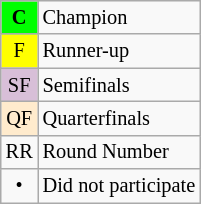<table class=wikitable style="text-align:center;font-size:85%">
<tr>
<td bgcolor=#00ff00><strong>C</strong></td>
<td align=left>Champion</td>
</tr>
<tr>
<td bgcolor=yellow>F</td>
<td align=left>Runner-up</td>
</tr>
<tr>
<td bgcolor=thistle>SF</td>
<td align=left>Semifinals</td>
</tr>
<tr>
<td bgcolor=#ffebcd>QF</td>
<td align=left>Quarterfinals</td>
</tr>
<tr>
<td>RR</td>
<td align=left>Round Number</td>
</tr>
<tr>
<td>•</td>
<td align=left>Did not participate</td>
</tr>
</table>
